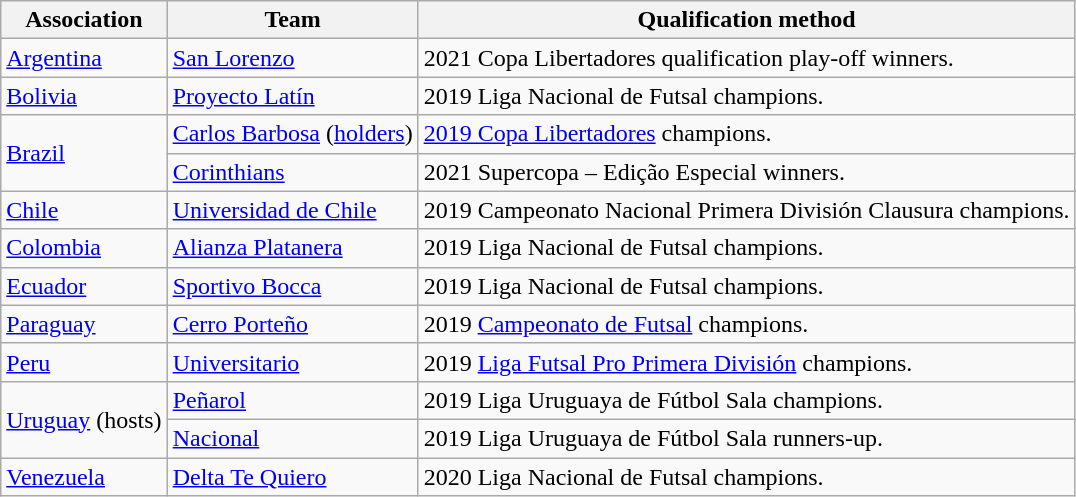<table class="wikitable">
<tr>
<th>Association</th>
<th>Team</th>
<th>Qualification method</th>
</tr>
<tr>
<td> <a href='#'>Argentina</a></td>
<td><a href='#'>San Lorenzo</a></td>
<td>2021 Copa Libertadores qualification play-off winners.</td>
</tr>
<tr>
<td> <a href='#'>Bolivia</a></td>
<td><a href='#'>Proyecto Latín</a></td>
<td>2019 Liga Nacional de Futsal champions.</td>
</tr>
<tr>
<td rowspan=2> <a href='#'>Brazil</a></td>
<td><a href='#'>Carlos Barbosa</a> (<a href='#'>holders</a>)</td>
<td><a href='#'>2019 Copa Libertadores</a> champions.</td>
</tr>
<tr>
<td><a href='#'>Corinthians</a></td>
<td>2021 Supercopa – Edição Especial winners.</td>
</tr>
<tr>
<td> <a href='#'>Chile</a></td>
<td><a href='#'>Universidad de Chile</a></td>
<td>2019 Campeonato Nacional Primera División Clausura champions.</td>
</tr>
<tr>
<td> <a href='#'>Colombia</a></td>
<td><a href='#'>Alianza Platanera</a></td>
<td>2019 Liga Nacional de Futsal champions.</td>
</tr>
<tr>
<td> <a href='#'>Ecuador</a></td>
<td><a href='#'>Sportivo Bocca</a></td>
<td>2019 Liga Nacional de Futsal champions.</td>
</tr>
<tr>
<td> <a href='#'>Paraguay</a></td>
<td><a href='#'>Cerro Porteño</a></td>
<td>2019 <a href='#'>Campeonato de Futsal</a> champions.</td>
</tr>
<tr>
<td> <a href='#'>Peru</a></td>
<td><a href='#'>Universitario</a></td>
<td>2019 <a href='#'>Liga Futsal Pro Primera División</a> champions.</td>
</tr>
<tr>
<td rowspan=2> <a href='#'>Uruguay</a> (hosts)</td>
<td><a href='#'>Peñarol</a></td>
<td>2019 Liga Uruguaya de Fútbol Sala champions.</td>
</tr>
<tr>
<td><a href='#'>Nacional</a></td>
<td>2019 Liga Uruguaya de Fútbol Sala runners-up.</td>
</tr>
<tr>
<td> <a href='#'>Venezuela</a></td>
<td><a href='#'>Delta Te Quiero</a></td>
<td>2020 Liga Nacional de Futsal champions.</td>
</tr>
</table>
